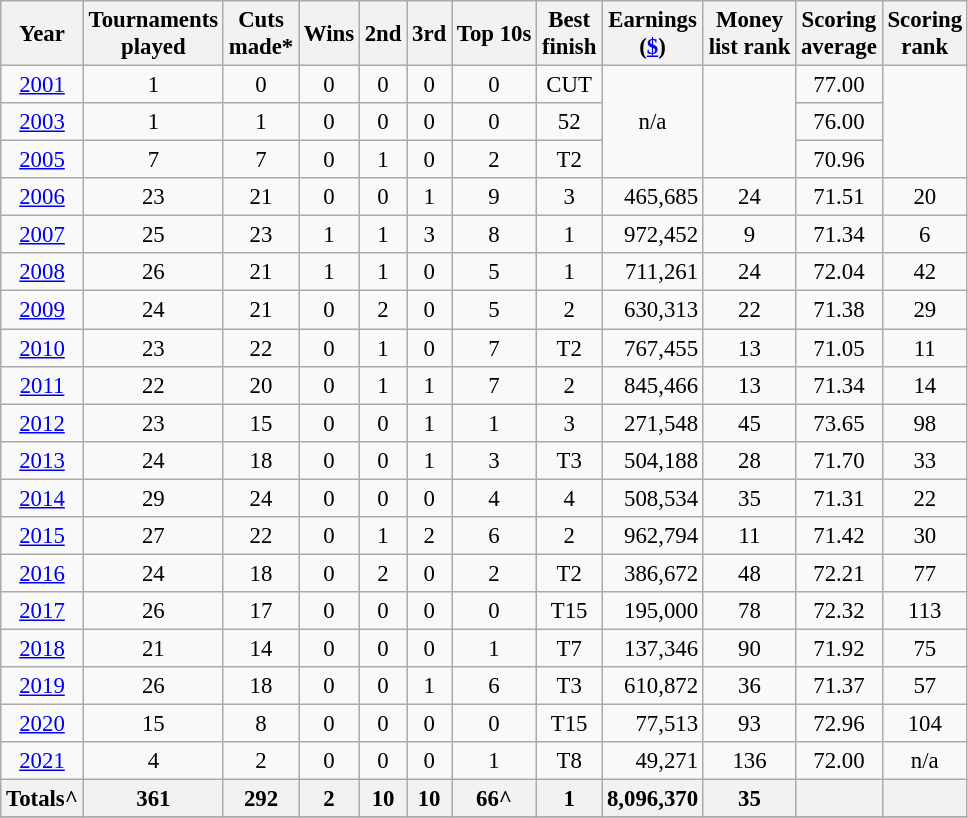<table class="wikitable" style="text-align:center; font-size: 95%;">
<tr>
<th>Year</th>
<th>Tournaments <br>played</th>
<th>Cuts <br>made*</th>
<th>Wins</th>
<th>2nd</th>
<th>3rd</th>
<th>Top 10s</th>
<th>Best <br>finish</th>
<th>Earnings<br>(<a href='#'>$</a>)</th>
<th>Money<br>list rank</th>
<th>Scoring <br> average</th>
<th>Scoring<br>rank</th>
</tr>
<tr>
<td><a href='#'>2001</a></td>
<td>1</td>
<td>0</td>
<td>0</td>
<td>0</td>
<td>0</td>
<td>0</td>
<td>CUT</td>
<td rowspan=3>n/a</td>
<td rowspan=3></td>
<td>77.00</td>
<td rowspan=3></td>
</tr>
<tr>
<td><a href='#'>2003</a></td>
<td>1</td>
<td>1</td>
<td>0</td>
<td>0</td>
<td>0</td>
<td>0</td>
<td>52</td>
<td>76.00</td>
</tr>
<tr>
<td><a href='#'>2005</a></td>
<td>7</td>
<td>7</td>
<td>0</td>
<td>1</td>
<td>0</td>
<td>2</td>
<td>T2</td>
<td>70.96</td>
</tr>
<tr>
<td><a href='#'>2006</a></td>
<td>23</td>
<td>21</td>
<td>0</td>
<td>0</td>
<td>1</td>
<td>9</td>
<td>3</td>
<td align=right>465,685</td>
<td>24</td>
<td>71.51</td>
<td>20</td>
</tr>
<tr>
<td><a href='#'>2007</a></td>
<td>25</td>
<td>23</td>
<td>1</td>
<td>1</td>
<td>3</td>
<td>8</td>
<td>1</td>
<td align=right>972,452</td>
<td>9</td>
<td>71.34</td>
<td>6</td>
</tr>
<tr>
<td><a href='#'>2008</a></td>
<td>26</td>
<td>21</td>
<td>1</td>
<td>1</td>
<td>0</td>
<td>5</td>
<td>1</td>
<td align=right>711,261</td>
<td>24</td>
<td align=center>72.04</td>
<td>42</td>
</tr>
<tr>
<td><a href='#'>2009</a></td>
<td>24</td>
<td>21</td>
<td>0</td>
<td>2</td>
<td>0</td>
<td>5</td>
<td>2</td>
<td align=right>630,313</td>
<td>22</td>
<td align=center>71.38</td>
<td>29</td>
</tr>
<tr>
<td><a href='#'>2010</a></td>
<td>23</td>
<td>22</td>
<td>0</td>
<td>1</td>
<td>0</td>
<td>7</td>
<td>T2</td>
<td align=right>767,455</td>
<td>13</td>
<td>71.05</td>
<td>11</td>
</tr>
<tr>
<td><a href='#'>2011</a></td>
<td>22</td>
<td>20</td>
<td>0</td>
<td>1</td>
<td>1</td>
<td>7</td>
<td>2</td>
<td align=right>845,466</td>
<td>13</td>
<td>71.34</td>
<td>14</td>
</tr>
<tr>
<td><a href='#'>2012</a></td>
<td>23</td>
<td>15</td>
<td>0</td>
<td>0</td>
<td>1</td>
<td>1</td>
<td>3</td>
<td align=right>271,548</td>
<td>45</td>
<td>73.65</td>
<td>98</td>
</tr>
<tr>
<td><a href='#'>2013</a></td>
<td>24</td>
<td>18</td>
<td>0</td>
<td>0</td>
<td>1</td>
<td>3</td>
<td>T3</td>
<td align=right>504,188</td>
<td>28</td>
<td>71.70</td>
<td>33</td>
</tr>
<tr>
<td><a href='#'>2014</a></td>
<td>29</td>
<td>24</td>
<td>0</td>
<td>0</td>
<td>0</td>
<td>4</td>
<td>4</td>
<td align=right>508,534</td>
<td>35</td>
<td>71.31</td>
<td>22</td>
</tr>
<tr>
<td><a href='#'>2015</a></td>
<td>27</td>
<td>22</td>
<td>0</td>
<td>1</td>
<td>2</td>
<td>6</td>
<td>2</td>
<td align=right>962,794</td>
<td>11</td>
<td>71.42</td>
<td>30</td>
</tr>
<tr>
<td><a href='#'>2016</a></td>
<td>24</td>
<td>18</td>
<td>0</td>
<td>2</td>
<td>0</td>
<td>2</td>
<td>T2</td>
<td align=right>386,672</td>
<td>48</td>
<td>72.21</td>
<td>77</td>
</tr>
<tr>
<td><a href='#'>2017</a></td>
<td>26</td>
<td>17</td>
<td>0</td>
<td>0</td>
<td>0</td>
<td>0</td>
<td>T15</td>
<td align=right>195,000</td>
<td>78</td>
<td>72.32</td>
<td>113</td>
</tr>
<tr>
<td><a href='#'>2018</a></td>
<td>21</td>
<td>14</td>
<td>0</td>
<td>0</td>
<td>0</td>
<td>1</td>
<td>T7</td>
<td align=right>137,346</td>
<td>90</td>
<td>71.92</td>
<td>75</td>
</tr>
<tr>
<td><a href='#'>2019</a></td>
<td>26</td>
<td>18</td>
<td>0</td>
<td>0</td>
<td>1</td>
<td>6</td>
<td>T3</td>
<td align=right>610,872</td>
<td>36</td>
<td>71.37</td>
<td>57</td>
</tr>
<tr>
<td><a href='#'>2020</a></td>
<td>15</td>
<td>8</td>
<td>0</td>
<td>0</td>
<td>0</td>
<td>0</td>
<td>T15</td>
<td align=right>77,513</td>
<td>93</td>
<td>72.96</td>
<td>104</td>
</tr>
<tr>
<td><a href='#'>2021</a></td>
<td>4</td>
<td>2</td>
<td>0</td>
<td>0</td>
<td>0</td>
<td>1</td>
<td>T8</td>
<td align=right>49,271</td>
<td>136</td>
<td>72.00</td>
<td>n/a</td>
</tr>
<tr>
<th>Totals^</th>
<th>361  </th>
<th>292  </th>
<th>2   </th>
<th>10  </th>
<th>10   </th>
<th>66^   </th>
<th>1  <br></th>
<th align=right>8,096,370  </th>
<th>35 </th>
<th></th>
<th></th>
</tr>
<tr>
</tr>
</table>
